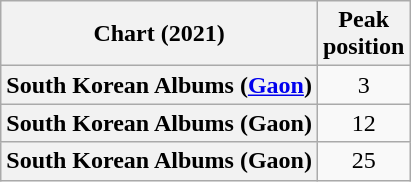<table class="wikitable plainrowheaders" style="text-align:center">
<tr>
<th scope="col">Chart (2021)</th>
<th scope="col">Peak<br>position</th>
</tr>
<tr>
<th scope="row">South Korean Albums (<a href='#'>Gaon</a>)</th>
<td>3</td>
</tr>
<tr>
<th scope="row">South Korean Albums (Gaon)<br></th>
<td>12</td>
</tr>
<tr>
<th scope="row">South Korean Albums (Gaon)<br></th>
<td>25</td>
</tr>
</table>
